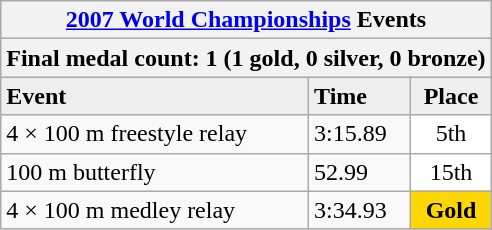<table class="wikitable">
<tr>
<th colspan="4"><a href='#'>2007 World Championships</a> Events</th>
</tr>
<tr bgcolor="#eeeeee">
<th colspan="4">Final medal count: 1 (1 gold, 0 silver, 0 bronze)</th>
</tr>
<tr bgcolor="#eeeeee">
<td><strong>Event</strong></td>
<td><strong>Time</strong></td>
<td align="center"><strong>Place</strong></td>
</tr>
<tr>
<td>4 × 100 m freestyle relay</td>
<td>3:15.89</td>
<td bgcolor="white" align="center">5th</td>
</tr>
<tr>
<td>100 m butterfly</td>
<td>52.99</td>
<td bgcolor="white" align="center">15th</td>
</tr>
<tr>
<td>4 × 100 m medley relay</td>
<td>3:34.93</td>
<td bgcolor="gold" align="center"><strong>Gold</strong></td>
</tr>
</table>
